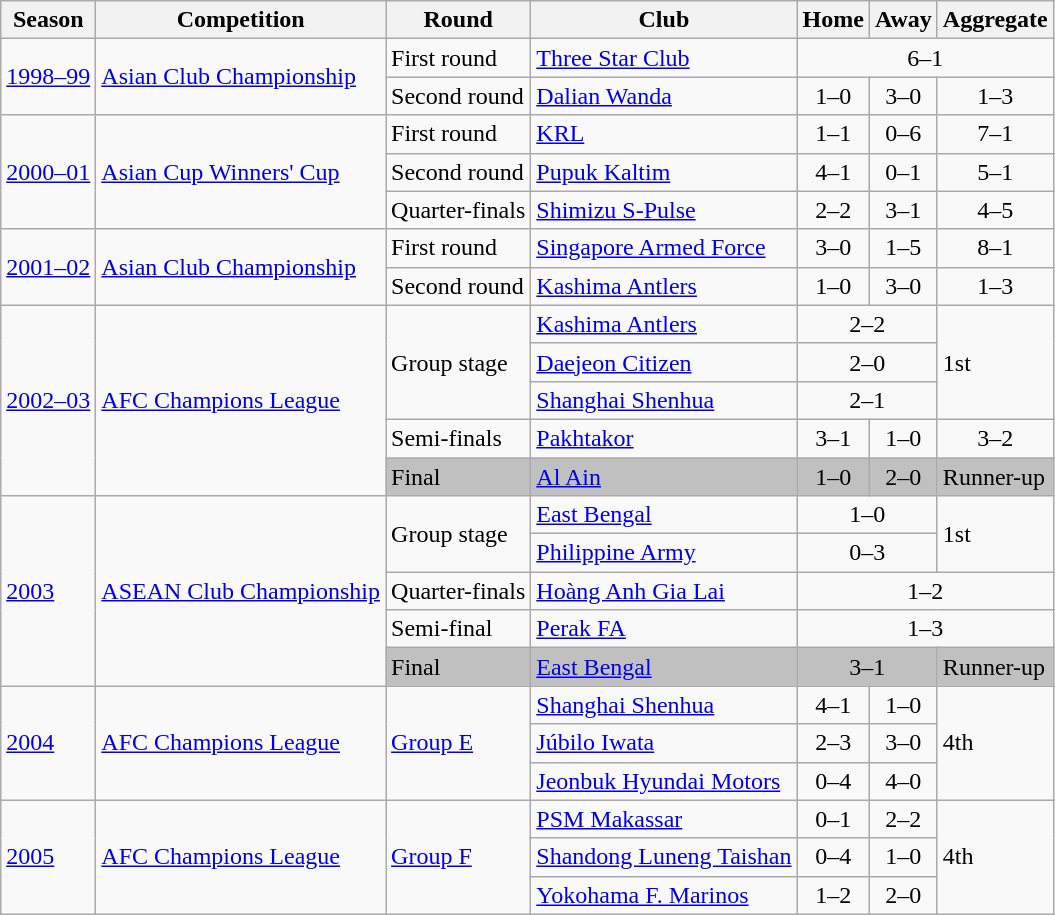<table class="wikitable collapsible collapsed">
<tr>
<th>Season</th>
<th>Competition</th>
<th>Round</th>
<th>Club</th>
<th>Home</th>
<th>Away</th>
<th>Aggregate</th>
</tr>
<tr>
<td rowspan="2"><a href='#'>1998–99</a></td>
<td rowspan="2"><a href='#'>Asian Club Championship</a></td>
<td>First round</td>
<td> <a href='#'>Three Star Club</a></td>
<td colspan=3; style="text-align:center;">6–1</td>
</tr>
<tr>
<td>Second round</td>
<td> <a href='#'>Dalian Wanda</a></td>
<td style="text-align:center;">1–0</td>
<td style="text-align:center;">3–0</td>
<td style="text-align:center;">1–3</td>
</tr>
<tr>
<td rowspan="3"><a href='#'>2000–01</a></td>
<td rowspan="3"><a href='#'>Asian Cup Winners' Cup</a></td>
<td>First round</td>
<td> <a href='#'>KRL</a></td>
<td style="text-align:center;">1–1</td>
<td style="text-align:center;">0–6</td>
<td style="text-align:center;">7–1</td>
</tr>
<tr>
<td>Second round</td>
<td> <a href='#'>Pupuk Kaltim</a></td>
<td style="text-align:center;">4–1</td>
<td style="text-align:center;">0–1</td>
<td style="text-align:center;">5–1</td>
</tr>
<tr>
<td>Quarter-finals</td>
<td> <a href='#'>Shimizu S-Pulse</a></td>
<td style="text-align:center;">2–2</td>
<td style="text-align:center;">3–1</td>
<td style="text-align:center;">4–5</td>
</tr>
<tr>
<td rowspan="2"><a href='#'>2001–02</a></td>
<td rowspan="2"><a href='#'>Asian Club Championship</a></td>
<td>First round</td>
<td> <a href='#'>Singapore Armed Force</a></td>
<td style="text-align:center;">3–0</td>
<td style="text-align:center;">1–5</td>
<td style="text-align:center;">8–1</td>
</tr>
<tr>
<td>Second round</td>
<td> <a href='#'>Kashima Antlers</a></td>
<td style="text-align:center;">1–0</td>
<td style="text-align:center;">3–0</td>
<td style="text-align:center;">1–3</td>
</tr>
<tr>
<td rowspan="5"><a href='#'>2002–03</a></td>
<td rowspan="5"><a href='#'>AFC Champions League</a></td>
<td rowspan="3">Group stage</td>
<td> <a href='#'>Kashima Antlers</a></td>
<td colspan=2; style="text-align:center;">2–2</td>
<td rowspan="3">1st</td>
</tr>
<tr>
<td> <a href='#'>Daejeon Citizen</a></td>
<td colspan=2; style="text-align:center;">2–0</td>
</tr>
<tr>
<td> <a href='#'>Shanghai Shenhua</a></td>
<td colspan=2; style="text-align:center;">2–1</td>
</tr>
<tr>
<td>Semi-finals</td>
<td> <a href='#'>Pakhtakor</a></td>
<td style="text-align:center;">3–1</td>
<td style="text-align:center;">1–0</td>
<td style="text-align:center;">3–2</td>
</tr>
<tr bgcolor=silver>
<td>Final</td>
<td> <a href='#'>Al Ain</a></td>
<td style="text-align:center;">1–0</td>
<td style="text-align:center;">2–0</td>
<td>Runner-up</td>
</tr>
<tr>
<td rowspan="5"><a href='#'>2003</a></td>
<td rowspan="5"><a href='#'>ASEAN Club Championship</a></td>
<td rowspan="2">Group stage</td>
<td> <a href='#'>East Bengal</a></td>
<td colspan=2; style="text-align:center;">1–0</td>
<td rowspan="2">1st</td>
</tr>
<tr>
<td> <a href='#'>Philippine Army</a></td>
<td colspan=2; style="text-align:center;">0–3</td>
</tr>
<tr>
<td>Quarter-finals</td>
<td> <a href='#'>Hoàng Anh Gia Lai</a></td>
<td colspan=3; style="text-align:center;">1–2</td>
</tr>
<tr>
<td>Semi-final</td>
<td> <a href='#'>Perak FA</a></td>
<td colspan=3; style="text-align:center;">1–3</td>
</tr>
<tr bgcolor=silver>
<td>Final</td>
<td> <a href='#'>East Bengal</a></td>
<td colspan=2; style="text-align:center;">3–1</td>
<td>Runner-up</td>
</tr>
<tr>
<td rowspan="3"><a href='#'>2004</a></td>
<td rowspan="3"><a href='#'>AFC Champions League</a></td>
<td rowspan="3"><a href='#'>Group E</a></td>
<td> <a href='#'>Shanghai Shenhua</a></td>
<td style="text-align:center;">4–1</td>
<td style="text-align:center;">1–0</td>
<td rowspan="3">4th</td>
</tr>
<tr>
<td> <a href='#'>Júbilo Iwata</a></td>
<td style="text-align:center;">2–3</td>
<td style="text-align:center;">3–0</td>
</tr>
<tr>
<td> <a href='#'>Jeonbuk Hyundai Motors</a></td>
<td style="text-align:center;">0–4</td>
<td style="text-align:center;">4–0</td>
</tr>
<tr>
<td rowspan="3"><a href='#'>2005</a></td>
<td rowspan="3"><a href='#'>AFC Champions League</a></td>
<td rowspan="3"><a href='#'>Group F</a></td>
<td> <a href='#'>PSM Makassar</a></td>
<td style="text-align:center;">0–1</td>
<td style="text-align:center;">2–2</td>
<td rowspan="3">4th</td>
</tr>
<tr>
<td> <a href='#'>Shandong Luneng Taishan</a></td>
<td style="text-align:center;">0–4</td>
<td style="text-align:center;">1–0</td>
</tr>
<tr>
<td> <a href='#'>Yokohama F. Marinos</a></td>
<td style="text-align:center;">1–2</td>
<td style="text-align:center;">2–0</td>
</tr>
</table>
